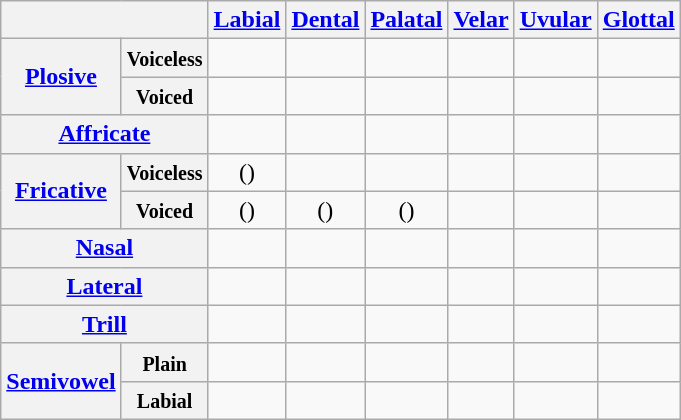<table class="wikitable" style="text-align:center">
<tr>
<th colspan=2></th>
<th><a href='#'>Labial</a></th>
<th><a href='#'>Dental</a></th>
<th><a href='#'>Palatal</a></th>
<th><a href='#'>Velar</a></th>
<th><a href='#'>Uvular</a></th>
<th><a href='#'>Glottal</a></th>
</tr>
<tr>
<th rowspan=2><a href='#'>Plosive</a></th>
<th><small>Voiceless</small></th>
<td></td>
<td></td>
<td></td>
<td></td>
<td></td>
<td></td>
</tr>
<tr>
<th><small>Voiced</small></th>
<td></td>
<td></td>
<td></td>
<td></td>
<td></td>
<td></td>
</tr>
<tr>
<th colspan=2><a href='#'>Affricate</a></th>
<td></td>
<td></td>
<td></td>
<td></td>
<td></td>
<td></td>
</tr>
<tr>
<th rowspan=2><a href='#'>Fricative</a></th>
<th><small>Voiceless</small></th>
<td>()</td>
<td></td>
<td></td>
<td></td>
<td></td>
<td></td>
</tr>
<tr>
<th><small>Voiced</small></th>
<td>()</td>
<td>()</td>
<td>()</td>
<td></td>
<td></td>
<td></td>
</tr>
<tr>
<th colspan=2><a href='#'>Nasal</a></th>
<td></td>
<td></td>
<td></td>
<td></td>
<td></td>
<td></td>
</tr>
<tr>
<th colspan=2><a href='#'>Lateral</a></th>
<td></td>
<td></td>
<td></td>
<td></td>
<td></td>
<td></td>
</tr>
<tr>
<th colspan=2><a href='#'>Trill</a></th>
<td></td>
<td></td>
<td></td>
<td></td>
<td></td>
<td></td>
</tr>
<tr>
<th rowspan=2><a href='#'>Semivowel</a></th>
<th><small>Plain</small></th>
<td></td>
<td></td>
<td></td>
<td></td>
<td></td>
<td></td>
</tr>
<tr>
<th><small>Labial</small></th>
<td></td>
<td></td>
<td></td>
<td></td>
<td></td>
<td></td>
</tr>
</table>
